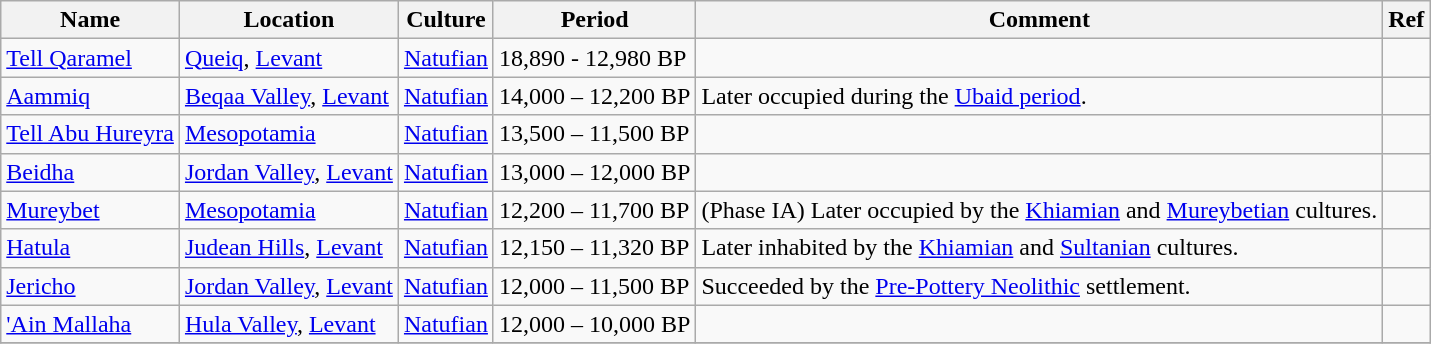<table class=wikitable border="1">
<tr>
<th>Name</th>
<th>Location</th>
<th>Culture</th>
<th>Period</th>
<th>Comment</th>
<th>Ref</th>
</tr>
<tr>
<td><a href='#'>Tell Qaramel</a></td>
<td><a href='#'>Queiq</a>, <a href='#'>Levant</a></td>
<td><a href='#'>Natufian</a></td>
<td> 18,890 - 12,980 BP</td>
<td></td>
<td></td>
</tr>
<tr>
<td><a href='#'>Aammiq</a></td>
<td><a href='#'>Beqaa Valley</a>, <a href='#'>Levant</a></td>
<td><a href='#'>Natufian</a></td>
<td> 14,000 – 12,200 BP</td>
<td>Later occupied during the <a href='#'>Ubaid period</a>.</td>
<td></td>
</tr>
<tr>
<td><a href='#'>Tell Abu Hureyra</a></td>
<td><a href='#'>Mesopotamia</a></td>
<td><a href='#'>Natufian</a></td>
<td> 13,500 – 11,500 BP</td>
<td></td>
<td></td>
</tr>
<tr>
<td><a href='#'>Beidha</a></td>
<td><a href='#'>Jordan Valley</a>, <a href='#'>Levant</a></td>
<td><a href='#'>Natufian</a></td>
<td> 13,000 – 12,000 BP</td>
<td></td>
<td></td>
</tr>
<tr>
<td><a href='#'>Mureybet</a></td>
<td><a href='#'>Mesopotamia</a></td>
<td><a href='#'>Natufian</a></td>
<td> 12,200 – 11,700 BP</td>
<td>(Phase IA) Later occupied by the <a href='#'>Khiamian</a> and <a href='#'>Mureybetian</a> cultures.</td>
<td></td>
</tr>
<tr>
<td><a href='#'>Hatula</a></td>
<td><a href='#'>Judean Hills</a>, <a href='#'>Levant</a></td>
<td><a href='#'>Natufian</a></td>
<td> 12,150 – 11,320 BP</td>
<td>Later inhabited by the <a href='#'>Khiamian</a> and <a href='#'>Sultanian</a> cultures.</td>
<td></td>
</tr>
<tr>
<td><a href='#'>Jericho</a></td>
<td><a href='#'>Jordan Valley</a>, <a href='#'>Levant</a></td>
<td><a href='#'>Natufian</a></td>
<td> 12,000 – 11,500 BP</td>
<td>Succeeded by the <a href='#'>Pre-Pottery Neolithic</a> settlement.</td>
<td></td>
</tr>
<tr>
<td><a href='#'>'Ain Mallaha</a></td>
<td><a href='#'>Hula Valley</a>, <a href='#'>Levant</a></td>
<td><a href='#'>Natufian</a></td>
<td> 12,000 – 10,000 BP</td>
<td></td>
<td></td>
</tr>
<tr>
</tr>
</table>
